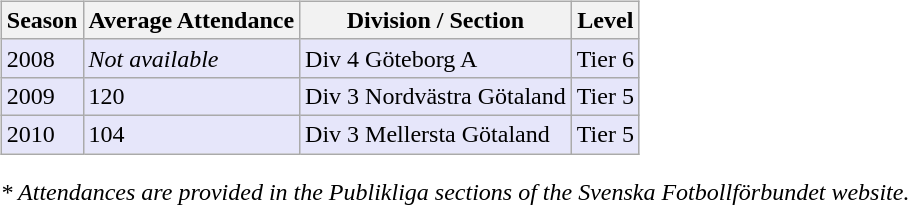<table>
<tr>
<td valign="top" width=0%><br><table class="wikitable">
<tr style="background:#f0f6fa;">
<th><strong>Season</strong></th>
<th><strong>Average Attendance</strong></th>
<th><strong>Division / Section</strong></th>
<th><strong>Level</strong></th>
</tr>
<tr>
<td style="background:#E6E6FA;">2008</td>
<td style="background:#E6E6FA;"><em>Not available</em></td>
<td style="background:#E6E6FA;">Div 4 Göteborg A</td>
<td style="background:#E6E6FA;">Tier 6</td>
</tr>
<tr>
<td style="background:#E6E6FA;">2009</td>
<td style="background:#E6E6FA;">120</td>
<td style="background:#E6E6FA;">Div 3 Nordvästra Götaland</td>
<td style="background:#E6E6FA;">Tier 5</td>
</tr>
<tr>
<td style="background:#E6E6FA;">2010</td>
<td style="background:#E6E6FA;">104</td>
<td style="background:#E6E6FA;">Div 3 Mellersta Götaland</td>
<td style="background:#E6E6FA;">Tier 5</td>
</tr>
</table>
<em>* Attendances are provided in the Publikliga sections of the Svenska Fotbollförbundet website.</em> </td>
</tr>
</table>
